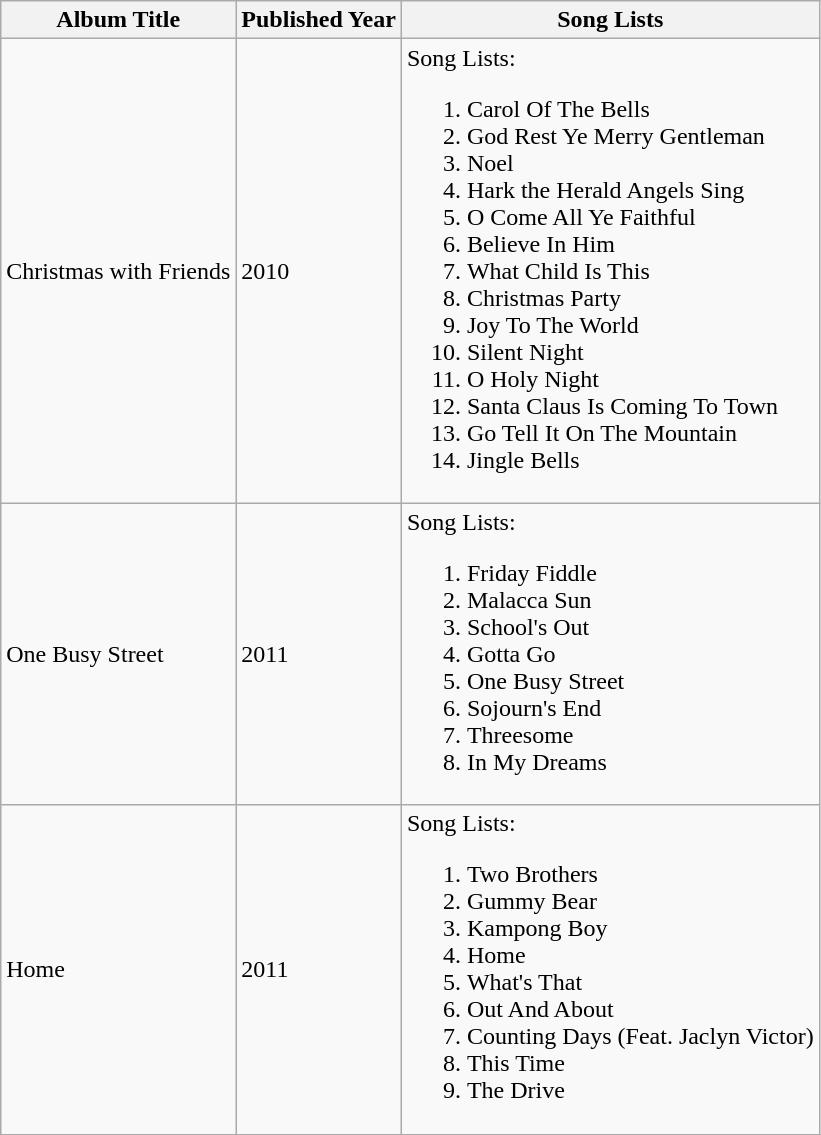<table class="wikitable">
<tr>
<th>Album Title</th>
<th>Published Year</th>
<th>Song Lists</th>
</tr>
<tr>
<td>Christmas with Friends</td>
<td>2010</td>
<td>Song Lists:<br><ol><li>Carol Of The Bells</li><li>God Rest Ye Merry Gentleman</li><li>Noel</li><li>Hark the Herald Angels Sing</li><li>O Come All Ye Faithful</li><li>Believe In Him</li><li>What Child Is This</li><li>Christmas Party</li><li>Joy To The World</li><li>Silent Night</li><li>O Holy Night</li><li>Santa Claus Is Coming To Town</li><li>Go Tell It On The Mountain</li><li>Jingle Bells</li></ol></td>
</tr>
<tr>
<td>One Busy Street</td>
<td>2011</td>
<td>Song Lists:<br><ol><li>Friday Fiddle</li><li>Malacca Sun</li><li>School's Out</li><li>Gotta Go</li><li>One Busy Street</li><li>Sojourn's End</li><li>Threesome</li><li>In My Dreams</li></ol></td>
</tr>
<tr>
<td>Home</td>
<td>2011</td>
<td>Song Lists:<br><ol><li>Two Brothers</li><li>Gummy Bear</li><li>Kampong Boy</li><li>Home</li><li>What's That</li><li>Out And About</li><li>Counting Days (Feat. Jaclyn Victor)</li><li>This Time</li><li>The Drive</li></ol></td>
</tr>
</table>
